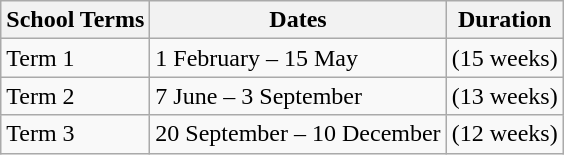<table class="wikitable">
<tr>
<th><strong>School Terms</strong></th>
<th><strong>Dates</strong></th>
<th><strong>Duration</strong></th>
</tr>
<tr>
<td>Term 1</td>
<td>1 February – 15 May</td>
<td>(15 weeks)</td>
</tr>
<tr>
<td>Term 2</td>
<td>7 June – 3 September</td>
<td>(13 weeks)</td>
</tr>
<tr>
<td>Term 3</td>
<td>20 September – 10 December</td>
<td>(12 weeks)</td>
</tr>
</table>
